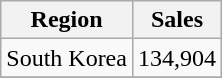<table class="wikitable sortable plainrowheaders" style="text-align:center">
<tr>
<th>Region</th>
<th>Sales</th>
</tr>
<tr>
<td>South Korea</td>
<td>134,904</td>
</tr>
<tr>
</tr>
</table>
